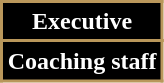<table class="wikitable">
<tr>
<th style="background:#000; color:#fff; border:2px solid #b9975b;" scope="col" colspan="2">Executive<br></th>
</tr>
<tr>
</tr>
<tr>
<th style="background:#000; color:#fff; border:2px solid #b9975b;" scope="col" colspan="2">Coaching staff<br>



</th>
</tr>
</table>
